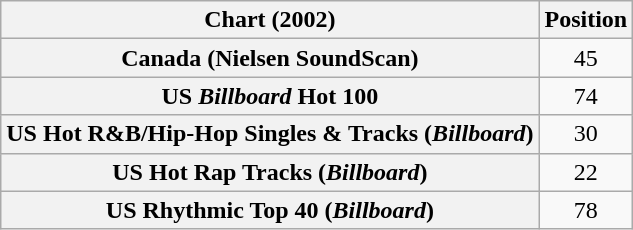<table class="wikitable sortable plainrowheaders" style="text-align:center">
<tr>
<th>Chart (2002)</th>
<th>Position</th>
</tr>
<tr>
<th scope="row">Canada (Nielsen SoundScan)</th>
<td>45</td>
</tr>
<tr>
<th scope="row">US <em>Billboard</em> Hot 100</th>
<td>74</td>
</tr>
<tr>
<th scope="row">US Hot R&B/Hip-Hop Singles & Tracks (<em>Billboard</em>)</th>
<td>30</td>
</tr>
<tr>
<th scope="row">US Hot Rap Tracks (<em>Billboard</em>)</th>
<td>22</td>
</tr>
<tr>
<th scope="row">US Rhythmic Top 40 (<em>Billboard</em>)</th>
<td>78</td>
</tr>
</table>
